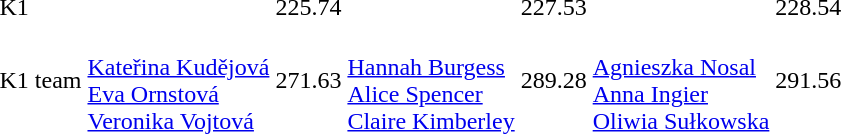<table>
<tr>
<td>K1</td>
<td></td>
<td>225.74</td>
<td></td>
<td>227.53</td>
<td></td>
<td>228.54</td>
</tr>
<tr>
<td>K1 team</td>
<td><br><a href='#'>Kateřina Kudějová</a><br><a href='#'>Eva Ornstová</a><br><a href='#'>Veronika Vojtová</a></td>
<td>271.63</td>
<td><br><a href='#'>Hannah Burgess</a><br><a href='#'>Alice Spencer</a><br><a href='#'>Claire Kimberley</a></td>
<td>289.28</td>
<td><br><a href='#'>Agnieszka Nosal</a><br><a href='#'>Anna Ingier</a><br><a href='#'>Oliwia Sułkowska</a></td>
<td>291.56</td>
</tr>
</table>
